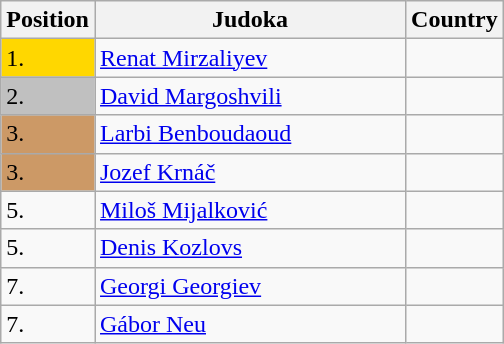<table class=wikitable>
<tr>
<th width=10>Position</th>
<th width=200>Judoka</th>
<th width=10>Country</th>
</tr>
<tr>
<td bgcolor=gold>1.</td>
<td><a href='#'>Renat Mirzaliyev</a></td>
<td></td>
</tr>
<tr>
<td bgcolor="silver">2.</td>
<td><a href='#'>David Margoshvili</a></td>
<td></td>
</tr>
<tr>
<td bgcolor="CC9966">3.</td>
<td><a href='#'>Larbi Benboudaoud</a></td>
<td></td>
</tr>
<tr>
<td bgcolor="CC9966">3.</td>
<td><a href='#'>Jozef Krnáč</a></td>
<td></td>
</tr>
<tr>
<td>5.</td>
<td><a href='#'>Miloš Mijalković</a></td>
<td></td>
</tr>
<tr>
<td>5.</td>
<td><a href='#'>Denis Kozlovs</a></td>
<td></td>
</tr>
<tr>
<td>7.</td>
<td><a href='#'>Georgi Georgiev</a></td>
<td></td>
</tr>
<tr>
<td>7.</td>
<td><a href='#'>Gábor Neu</a></td>
<td></td>
</tr>
</table>
